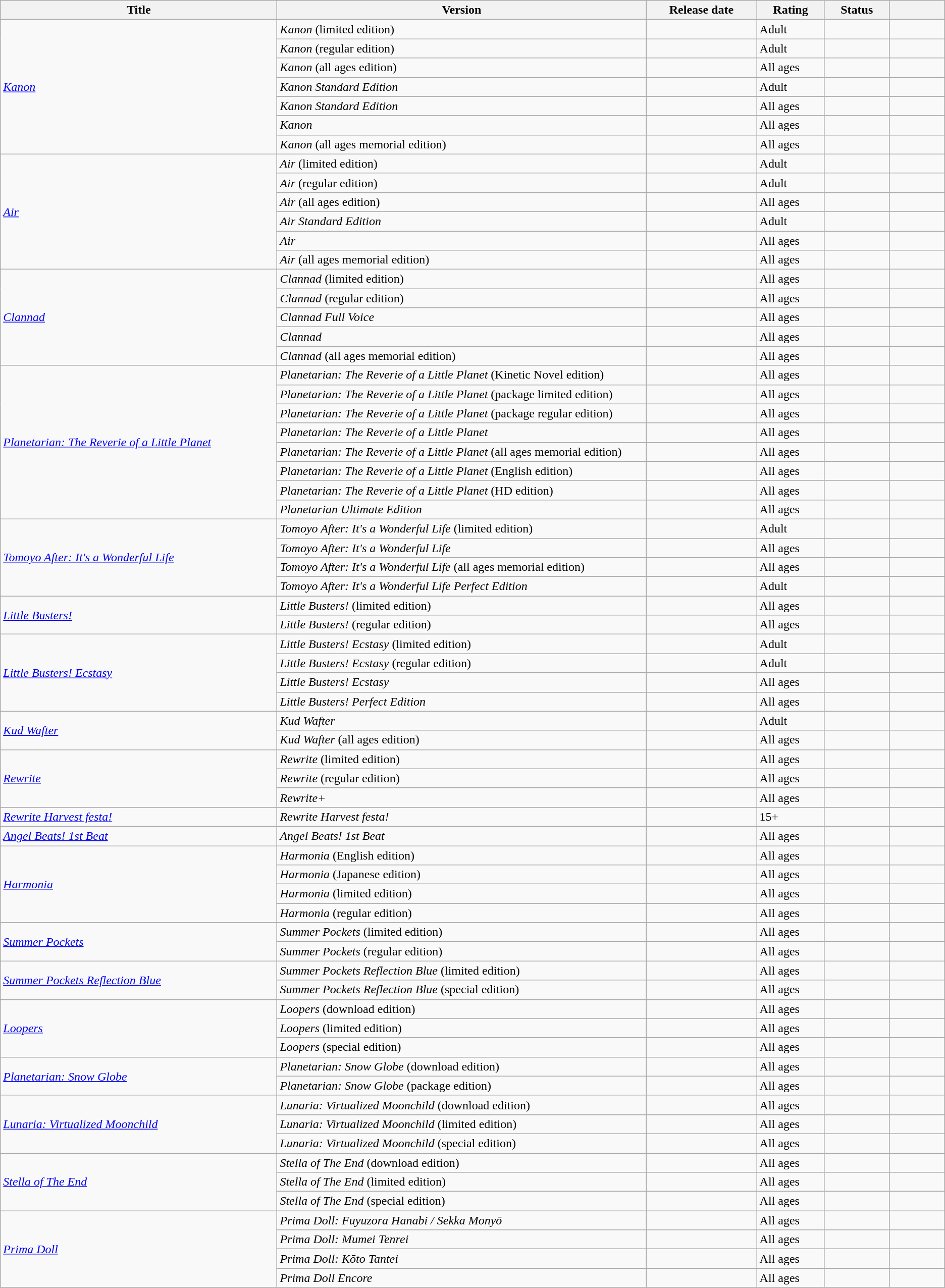<table class="sortable wikitable">
<tr>
<th scope="col" width=15%>Title</th>
<th scope="col" width=20%>Version</th>
<th scope="col" width=6%>Release date</th>
<th scope="col" width=3%>Rating</th>
<th scope="col" width=3%>Status</th>
<th scope="col" width=3%></th>
</tr>
<tr>
<td rowspan="7"><em><a href='#'>Kanon</a></em></td>
<td><em>Kanon</em> (limited edition)</td>
<td></td>
<td>Adult</td>
<td></td>
<td></td>
</tr>
<tr>
<td><em>Kanon</em> (regular edition)</td>
<td></td>
<td>Adult</td>
<td></td>
<td></td>
</tr>
<tr>
<td><em>Kanon</em> (all ages edition)</td>
<td></td>
<td>All ages</td>
<td></td>
<td></td>
</tr>
<tr>
<td><em>Kanon Standard Edition</em></td>
<td></td>
<td>Adult</td>
<td></td>
<td></td>
</tr>
<tr>
<td><em>Kanon Standard Edition</em></td>
<td></td>
<td>All ages</td>
<td></td>
<td></td>
</tr>
<tr>
<td><em>Kanon</em></td>
<td></td>
<td>All ages</td>
<td></td>
<td></td>
</tr>
<tr>
<td><em>Kanon</em> (all ages memorial edition)</td>
<td></td>
<td>All ages</td>
<td></td>
<td></td>
</tr>
<tr>
<td rowspan="6"><em><a href='#'>Air</a></em></td>
<td><em>Air</em> (limited edition)</td>
<td></td>
<td>Adult</td>
<td></td>
<td></td>
</tr>
<tr>
<td><em>Air</em> (regular edition)</td>
<td></td>
<td>Adult</td>
<td></td>
<td></td>
</tr>
<tr>
<td><em>Air</em> (all ages edition)</td>
<td></td>
<td>All ages</td>
<td></td>
<td></td>
</tr>
<tr>
<td><em>Air Standard Edition</em></td>
<td></td>
<td>Adult</td>
<td></td>
<td></td>
</tr>
<tr>
<td><em>Air</em></td>
<td></td>
<td>All ages</td>
<td></td>
<td></td>
</tr>
<tr>
<td><em>Air</em> (all ages memorial edition)</td>
<td></td>
<td>All ages</td>
<td></td>
<td></td>
</tr>
<tr>
<td rowspan="5"><em><a href='#'>Clannad</a></em></td>
<td><em>Clannad</em> (limited edition)</td>
<td></td>
<td>All ages</td>
<td></td>
<td></td>
</tr>
<tr>
<td><em>Clannad</em> (regular edition)</td>
<td></td>
<td>All ages</td>
<td></td>
<td></td>
</tr>
<tr>
<td><em>Clannad Full Voice</em></td>
<td></td>
<td>All ages</td>
<td></td>
<td></td>
</tr>
<tr>
<td><em>Clannad</em></td>
<td></td>
<td>All ages</td>
<td></td>
<td></td>
</tr>
<tr>
<td><em>Clannad</em> (all ages memorial edition)</td>
<td></td>
<td>All ages</td>
<td></td>
<td></td>
</tr>
<tr>
<td rowspan="8"><em><a href='#'>Planetarian: The Reverie of a Little Planet</a></em></td>
<td><em>Planetarian: The Reverie of a Little Planet</em> (Kinetic Novel edition)</td>
<td></td>
<td>All ages</td>
<td></td>
<td></td>
</tr>
<tr>
<td><em>Planetarian: The Reverie of a Little Planet</em> (package limited edition)</td>
<td></td>
<td>All ages</td>
<td></td>
<td></td>
</tr>
<tr>
<td><em>Planetarian: The Reverie of a Little Planet</em> (package regular edition)</td>
<td></td>
<td>All ages</td>
<td></td>
<td></td>
</tr>
<tr>
<td><em>Planetarian: The Reverie of a Little Planet</em></td>
<td></td>
<td>All ages</td>
<td></td>
<td></td>
</tr>
<tr>
<td><em>Planetarian: The Reverie of a Little Planet</em> (all ages memorial edition)</td>
<td></td>
<td>All ages</td>
<td></td>
<td></td>
</tr>
<tr>
<td><em>Planetarian: The Reverie of a Little Planet</em> (English edition)</td>
<td></td>
<td>All ages</td>
<td></td>
<td></td>
</tr>
<tr>
<td><em>Planetarian: The Reverie of a Little Planet</em> (HD edition)</td>
<td></td>
<td>All ages</td>
<td></td>
<td></td>
</tr>
<tr>
<td><em>Planetarian Ultimate Edition</em></td>
<td></td>
<td>All ages</td>
<td></td>
<td></td>
</tr>
<tr>
<td rowspan="4"><em><a href='#'>Tomoyo After: It's a Wonderful Life</a></em></td>
<td><em>Tomoyo After: It's a Wonderful Life</em> (limited edition)</td>
<td></td>
<td>Adult</td>
<td></td>
<td></td>
</tr>
<tr>
<td><em>Tomoyo After: It's a Wonderful Life</em></td>
<td></td>
<td>All ages</td>
<td></td>
<td></td>
</tr>
<tr>
<td><em>Tomoyo After: It's a Wonderful Life</em> (all ages memorial edition)</td>
<td></td>
<td>All ages</td>
<td></td>
<td></td>
</tr>
<tr>
<td><em>Tomoyo After: It's a Wonderful Life Perfect Edition</em></td>
<td></td>
<td>Adult</td>
<td></td>
<td></td>
</tr>
<tr>
<td rowspan="2"><em><a href='#'>Little Busters!</a></em></td>
<td><em>Little Busters!</em> (limited edition)</td>
<td></td>
<td>All ages</td>
<td></td>
<td></td>
</tr>
<tr>
<td><em>Little Busters!</em> (regular edition)</td>
<td></td>
<td>All ages</td>
<td></td>
<td></td>
</tr>
<tr>
<td rowspan="4"><em><a href='#'>Little Busters! Ecstasy</a></em></td>
<td><em>Little Busters! Ecstasy</em> (limited edition)</td>
<td></td>
<td>Adult</td>
<td></td>
<td></td>
</tr>
<tr>
<td><em>Little Busters! Ecstasy</em> (regular edition)</td>
<td></td>
<td>Adult</td>
<td></td>
<td></td>
</tr>
<tr>
<td><em>Little Busters! Ecstasy</em></td>
<td></td>
<td>All ages</td>
<td></td>
<td></td>
</tr>
<tr>
<td><em>Little Busters! Perfect Edition</em></td>
<td></td>
<td>All ages</td>
<td></td>
<td></td>
</tr>
<tr>
<td rowspan="2"><em><a href='#'>Kud Wafter</a></em></td>
<td><em>Kud Wafter</em></td>
<td></td>
<td>Adult</td>
<td></td>
<td></td>
</tr>
<tr>
<td><em>Kud Wafter</em> (all ages edition)</td>
<td></td>
<td>All ages</td>
<td></td>
<td></td>
</tr>
<tr>
<td rowspan="3"><em><a href='#'>Rewrite</a></em></td>
<td><em>Rewrite</em> (limited edition)</td>
<td></td>
<td>All ages</td>
<td></td>
<td></td>
</tr>
<tr>
<td><em>Rewrite</em> (regular edition)</td>
<td></td>
<td>All ages</td>
<td></td>
<td></td>
</tr>
<tr>
<td><em>Rewrite+</em></td>
<td></td>
<td>All ages</td>
<td></td>
<td></td>
</tr>
<tr>
<td rowspan="1"><em><a href='#'>Rewrite Harvest festa!</a></em></td>
<td><em>Rewrite Harvest festa!</em></td>
<td></td>
<td>15+</td>
<td></td>
<td></td>
</tr>
<tr>
<td rowspan="1"><em><a href='#'>Angel Beats! 1st Beat</a></em></td>
<td><em>Angel Beats! 1st Beat</em></td>
<td></td>
<td>All ages</td>
<td></td>
<td></td>
</tr>
<tr>
<td rowspan="4"><em><a href='#'>Harmonia</a></em></td>
<td><em>Harmonia</em> (English edition)</td>
<td></td>
<td>All ages</td>
<td></td>
<td></td>
</tr>
<tr>
<td><em>Harmonia</em> (Japanese edition)</td>
<td></td>
<td>All ages</td>
<td></td>
<td></td>
</tr>
<tr>
<td><em>Harmonia</em> (limited edition)</td>
<td></td>
<td>All ages</td>
<td></td>
<td></td>
</tr>
<tr>
<td><em>Harmonia</em> (regular edition)</td>
<td></td>
<td>All ages</td>
<td></td>
<td></td>
</tr>
<tr>
<td rowspan="2"><em><a href='#'>Summer Pockets</a></em></td>
<td><em>Summer Pockets</em> (limited edition)</td>
<td></td>
<td>All ages</td>
<td></td>
<td></td>
</tr>
<tr>
<td><em>Summer Pockets</em> (regular edition)</td>
<td></td>
<td>All ages</td>
<td></td>
<td></td>
</tr>
<tr>
<td rowspan="2"><em><a href='#'>Summer Pockets Reflection Blue</a></em></td>
<td><em>Summer Pockets Reflection Blue</em> (limited edition)</td>
<td></td>
<td>All ages</td>
<td></td>
<td></td>
</tr>
<tr>
<td><em>Summer Pockets Reflection Blue</em> (special edition)</td>
<td></td>
<td>All ages</td>
<td></td>
<td></td>
</tr>
<tr>
<td rowspan="3"><em><a href='#'>Loopers</a></em></td>
<td><em>Loopers</em> (download edition)</td>
<td></td>
<td>All ages</td>
<td></td>
<td></td>
</tr>
<tr>
<td><em>Loopers</em> (limited edition)</td>
<td></td>
<td>All ages</td>
<td></td>
<td></td>
</tr>
<tr>
<td><em>Loopers</em> (special edition)</td>
<td></td>
<td>All ages</td>
<td></td>
<td></td>
</tr>
<tr>
<td rowspan="2"><em><a href='#'>Planetarian: Snow Globe</a></em></td>
<td><em>Planetarian: Snow Globe</em> (download edition)</td>
<td></td>
<td>All ages</td>
<td></td>
<td></td>
</tr>
<tr>
<td><em>Planetarian: Snow Globe</em> (package edition)</td>
<td></td>
<td>All ages</td>
<td></td>
<td></td>
</tr>
<tr>
<td rowspan="3"><em><a href='#'>Lunaria: Virtualized Moonchild</a></em></td>
<td><em>Lunaria: Virtualized Moonchild</em> (download edition)</td>
<td></td>
<td>All ages</td>
<td></td>
<td></td>
</tr>
<tr>
<td><em>Lunaria: Virtualized Moonchild</em> (limited edition)</td>
<td></td>
<td>All ages</td>
<td></td>
<td></td>
</tr>
<tr>
<td><em>Lunaria: Virtualized Moonchild</em> (special edition)</td>
<td></td>
<td>All ages</td>
<td></td>
<td></td>
</tr>
<tr>
<td rowspan="3"><em><a href='#'>Stella of The End</a></em></td>
<td><em>Stella of The End</em> (download edition)</td>
<td></td>
<td>All ages</td>
<td></td>
<td></td>
</tr>
<tr>
<td><em>Stella of The End</em> (limited edition)</td>
<td></td>
<td>All ages</td>
<td></td>
<td></td>
</tr>
<tr>
<td><em>Stella of The End</em> (special edition)</td>
<td></td>
<td>All ages</td>
<td></td>
<td></td>
</tr>
<tr>
<td rowspan="4"><em><a href='#'>Prima Doll</a></em></td>
<td><em>Prima Doll: Fuyuzora Hanabi / Sekka Monyō</em></td>
<td></td>
<td>All ages</td>
<td></td>
<td></td>
</tr>
<tr>
<td><em>Prima Doll: Mumei Tenrei</em></td>
<td></td>
<td>All ages</td>
<td></td>
<td></td>
</tr>
<tr>
<td><em>Prima Doll: Kōto Tantei</em></td>
<td></td>
<td>All ages</td>
<td></td>
<td></td>
</tr>
<tr>
<td><em>Prima Doll Encore</em></td>
<td></td>
<td>All ages</td>
<td></td>
<td></td>
</tr>
</table>
